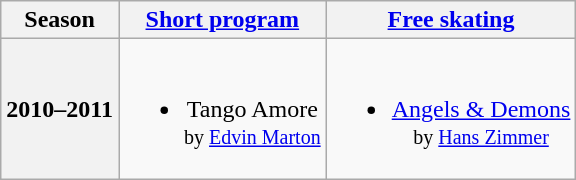<table class="wikitable" style="text-align:center">
<tr>
<th>Season</th>
<th><a href='#'>Short program</a></th>
<th><a href='#'>Free skating</a></th>
</tr>
<tr>
<th>2010–2011 <br> </th>
<td><br><ul><li>Tango Amore <br><small> by <a href='#'>Edvin Marton</a> </small></li></ul></td>
<td><br><ul><li><a href='#'>Angels & Demons</a> <br><small> by <a href='#'>Hans Zimmer</a> </small></li></ul></td>
</tr>
</table>
